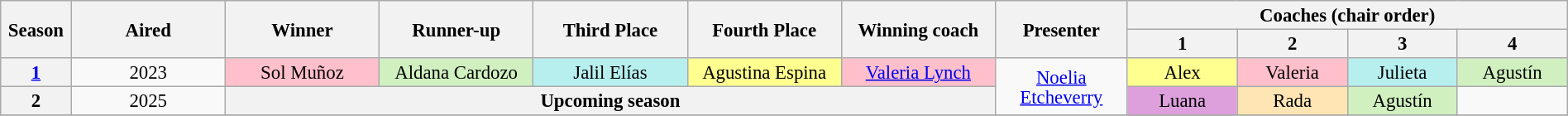<table class="wikitable" style="text-align:center; font-size:95%; line-height:16px; width:100%">
<tr>
<th rowspan="2" scope="col" style="width:1%">Season</th>
<th rowspan="2" scope="col" style="width:7%">Aired</th>
<th rowspan="2" scope="col" style="width:7%">Winner</th>
<th rowspan="2" scope="col" style="width:7%">Runner-up</th>
<th rowspan="2" scope="col" style="width:7%">Third Place</th>
<th rowspan="2" scope="col" style="width:7%">Fourth Place</th>
<th rowspan="2" scope="col" style="width:7%">Winning coach</th>
<th rowspan="2" scope="col" style="width:6%">Presenter</th>
<th colspan="4" scope="row" style="width:5%">Coaches (chair order)</th>
</tr>
<tr>
<th style="width:5%">1</th>
<th style="width:5%">2</th>
<th style="width:5%">3</th>
<th style="width:5%">4</th>
</tr>
<tr>
<th scope="row"><a href='#'>1</a></th>
<td>2023</td>
<td style="background:pink">Sol Muñoz</td>
<td style="background:#d0f0c0">Aldana Cardozo</td>
<td style="background:#b7efef">Jalil Elías</td>
<td style="background:#FFFF90">Agustina Espina</td>
<td style="background:pink"><a href='#'>Valeria Lynch</a></td>
<td rowspan="2"><a href='#'>Noelia Etcheverry</a></td>
<td style="background:#FFFF90">Alex</td>
<td rowspan="1" style="background:pink">Valeria</td>
<td style="background:#b7efef"> Julieta</td>
<td style="background:#d0f0c0">Agustín</td>
</tr>
<tr>
<th>2</th>
<td>2025</td>
<th colspan="5">Upcoming season</th>
<td style="background:#dda0dd">Luana</td>
<td style="background:#ffe5b4">Rada</td>
<td style="background:#d0f0c0">Agustín</td>
<td></td>
</tr>
<tr>
</tr>
</table>
